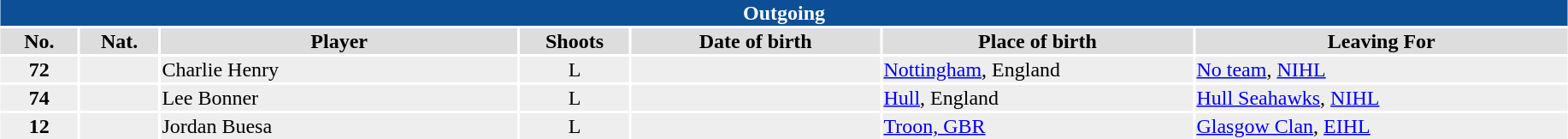<table class="toccolours"  style="width:97%; clear:both; margin:1.5em auto; text-align:center;">
<tr>
<th colspan="11" style="background:#0d4f97; color: white;">Outgoing</th>
</tr>
<tr style="background:#ddd;">
<th width="5%">No.</th>
<th width="5%">Nat.</th>
<th !width="22%">Player</th>
<th width="7%">Shoots</th>
<th width="16%">Date of birth</th>
<th width="20%">Place of birth</th>
<th width="24%">Leaving For</th>
</tr>
<tr style="background:#eee;">
<td><strong>72</strong></td>
<td></td>
<td align="left">Charlie Henry</td>
<td>L</td>
<td align="left"></td>
<td align="left"><a href='#'>Nottingham</a>, England</td>
<td align="left"><a href='#'>No team</a>, <a href='#'>NIHL</a></td>
</tr>
<tr style="background:#eee;">
<td><strong>74</strong></td>
<td></td>
<td align="left">Lee Bonner</td>
<td>L</td>
<td align="left"></td>
<td align="left"><a href='#'>Hull</a>, England</td>
<td align="left"><a href='#'>Hull Seahawks</a>, <a href='#'>NIHL</a></td>
</tr>
<tr style="background:#eee;">
<td><strong>12</strong></td>
<td></td>
<td align="left">Jordan Buesa</td>
<td>L</td>
<td align="left"></td>
<td align="left"><a href='#'>Troon, GBR</a></td>
<td align="left"><a href='#'>Glasgow Clan</a>, <a href='#'>EIHL</a></td>
</tr>
</table>
